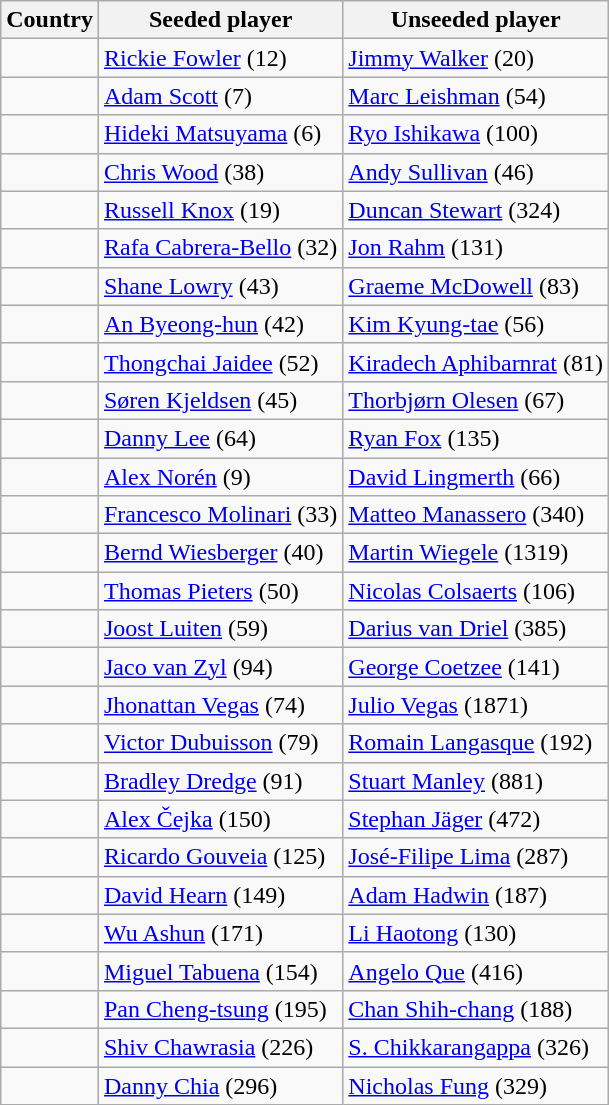<table class="wikitable sortable">
<tr>
<th>Country</th>
<th>Seeded player</th>
<th>Unseeded player</th>
</tr>
<tr>
<td></td>
<td><a href='#'>Rickie Fowler</a> (12)</td>
<td><a href='#'>Jimmy Walker</a> (20)</td>
</tr>
<tr>
<td></td>
<td><a href='#'>Adam Scott</a> (7)</td>
<td><a href='#'>Marc Leishman</a> (54)</td>
</tr>
<tr>
<td></td>
<td><a href='#'>Hideki Matsuyama</a> (6)</td>
<td><a href='#'>Ryo Ishikawa</a> (100)</td>
</tr>
<tr>
<td></td>
<td><a href='#'>Chris Wood</a> (38)</td>
<td><a href='#'>Andy Sullivan</a> (46)</td>
</tr>
<tr>
<td></td>
<td><a href='#'>Russell Knox</a> (19)</td>
<td><a href='#'>Duncan Stewart</a> (324)</td>
</tr>
<tr>
<td></td>
<td><a href='#'>Rafa Cabrera-Bello</a> (32)</td>
<td><a href='#'>Jon Rahm</a> (131)</td>
</tr>
<tr>
<td></td>
<td><a href='#'>Shane Lowry</a> (43)</td>
<td><a href='#'>Graeme McDowell</a> (83)</td>
</tr>
<tr>
<td></td>
<td><a href='#'>An Byeong-hun</a> (42)</td>
<td><a href='#'>Kim Kyung-tae</a> (56)</td>
</tr>
<tr>
<td></td>
<td><a href='#'>Thongchai Jaidee</a> (52)</td>
<td><a href='#'>Kiradech Aphibarnrat</a> (81)</td>
</tr>
<tr>
<td></td>
<td><a href='#'>Søren Kjeldsen</a> (45)</td>
<td><a href='#'>Thorbjørn Olesen</a> (67)</td>
</tr>
<tr>
<td></td>
<td><a href='#'>Danny Lee</a> (64)</td>
<td><a href='#'>Ryan Fox</a> (135)</td>
</tr>
<tr>
<td></td>
<td><a href='#'>Alex Norén</a> (9)</td>
<td><a href='#'>David Lingmerth</a> (66)</td>
</tr>
<tr>
<td></td>
<td><a href='#'>Francesco Molinari</a> (33)</td>
<td><a href='#'>Matteo Manassero</a> (340)</td>
</tr>
<tr>
<td></td>
<td><a href='#'>Bernd Wiesberger</a> (40)</td>
<td><a href='#'>Martin Wiegele</a> (1319)</td>
</tr>
<tr>
<td></td>
<td><a href='#'>Thomas Pieters</a> (50)</td>
<td><a href='#'>Nicolas Colsaerts</a> (106)</td>
</tr>
<tr>
<td></td>
<td><a href='#'>Joost Luiten</a> (59)</td>
<td><a href='#'>Darius van Driel</a> (385)</td>
</tr>
<tr>
<td></td>
<td><a href='#'>Jaco van Zyl</a> (94)</td>
<td><a href='#'>George Coetzee</a> (141)</td>
</tr>
<tr>
<td></td>
<td><a href='#'>Jhonattan Vegas</a> (74)</td>
<td><a href='#'>Julio Vegas</a> (1871)</td>
</tr>
<tr>
<td></td>
<td><a href='#'>Victor Dubuisson</a> (79)</td>
<td><a href='#'>Romain Langasque</a> (192)</td>
</tr>
<tr>
<td></td>
<td><a href='#'>Bradley Dredge</a> (91)</td>
<td><a href='#'>Stuart Manley</a> (881)</td>
</tr>
<tr>
<td></td>
<td><a href='#'>Alex Čejka</a> (150)</td>
<td><a href='#'>Stephan Jäger</a> (472)</td>
</tr>
<tr>
<td></td>
<td><a href='#'>Ricardo Gouveia</a> (125)</td>
<td><a href='#'>José-Filipe Lima</a> (287)</td>
</tr>
<tr>
<td></td>
<td><a href='#'>David Hearn</a> (149)</td>
<td><a href='#'>Adam Hadwin</a> (187)</td>
</tr>
<tr>
<td></td>
<td><a href='#'>Wu Ashun</a> (171)</td>
<td><a href='#'>Li Haotong</a> (130)</td>
</tr>
<tr>
<td></td>
<td><a href='#'>Miguel Tabuena</a> (154)</td>
<td><a href='#'>Angelo Que</a> (416)</td>
</tr>
<tr>
<td></td>
<td><a href='#'>Pan Cheng-tsung</a> (195)</td>
<td><a href='#'>Chan Shih-chang</a> (188)</td>
</tr>
<tr>
<td></td>
<td><a href='#'>Shiv Chawrasia</a> (226)</td>
<td><a href='#'>S. Chikkarangappa</a> (326)</td>
</tr>
<tr>
<td></td>
<td><a href='#'>Danny Chia</a> (296)</td>
<td><a href='#'>Nicholas Fung</a> (329)</td>
</tr>
</table>
